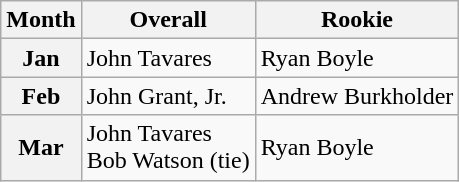<table class="wikitable">
<tr>
<th>Month</th>
<th>Overall</th>
<th>Rookie</th>
</tr>
<tr>
<th>Jan</th>
<td>John Tavares</td>
<td>Ryan Boyle</td>
</tr>
<tr>
<th>Feb</th>
<td>John Grant, Jr.</td>
<td>Andrew Burkholder</td>
</tr>
<tr>
<th>Mar</th>
<td>John Tavares<br>Bob Watson (tie)</td>
<td>Ryan Boyle</td>
</tr>
</table>
